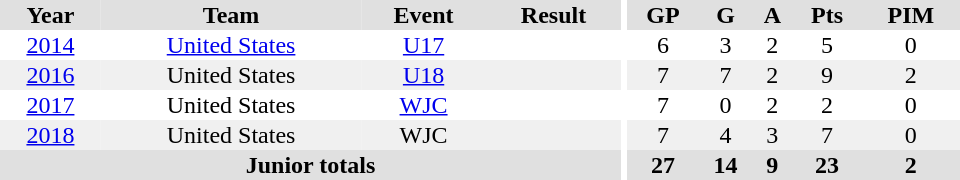<table border="0" cellpadding="1" cellspacing="0" ID="Table3" style="text-align:center; width:40em">
<tr ALIGN="center" bgcolor="#e0e0e0">
<th>Year</th>
<th>Team</th>
<th>Event</th>
<th>Result</th>
<th rowspan="99" bgcolor="#ffffff"></th>
<th>GP</th>
<th>G</th>
<th>A</th>
<th>Pts</th>
<th>PIM</th>
</tr>
<tr>
<td><a href='#'>2014</a></td>
<td><a href='#'>United States</a></td>
<td><a href='#'>U17</a></td>
<td></td>
<td>6</td>
<td>3</td>
<td>2</td>
<td>5</td>
<td>0</td>
</tr>
<tr bgcolor="#f0f0f0">
<td><a href='#'>2016</a></td>
<td>United States</td>
<td><a href='#'>U18</a></td>
<td></td>
<td>7</td>
<td>7</td>
<td>2</td>
<td>9</td>
<td>2</td>
</tr>
<tr>
<td><a href='#'>2017</a></td>
<td>United States</td>
<td><a href='#'>WJC</a></td>
<td></td>
<td>7</td>
<td>0</td>
<td>2</td>
<td>2</td>
<td>0</td>
</tr>
<tr bgcolor="#f0f0f0">
<td><a href='#'>2018</a></td>
<td>United States</td>
<td>WJC</td>
<td></td>
<td>7</td>
<td>4</td>
<td>3</td>
<td>7</td>
<td>0</td>
</tr>
<tr bgcolor="#e0e0e0">
<th colspan="4">Junior totals</th>
<th>27</th>
<th>14</th>
<th>9</th>
<th>23</th>
<th>2</th>
</tr>
</table>
